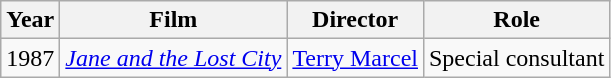<table class="wikitable">
<tr>
<th>Year</th>
<th>Film</th>
<th>Director</th>
<th>Role</th>
</tr>
<tr>
<td>1987</td>
<td><em><a href='#'>Jane and the Lost City</a></em></td>
<td><a href='#'>Terry Marcel</a></td>
<td>Special consultant</td>
</tr>
</table>
